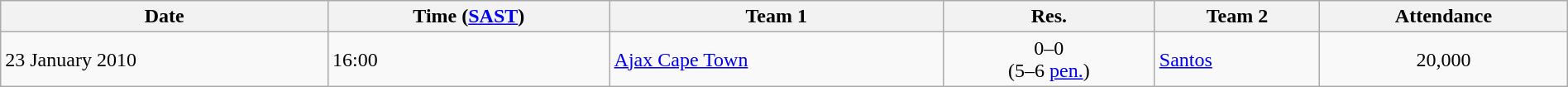<table class="wikitable"  style="text-align:left; width:100%;">
<tr>
<th>Date</th>
<th>Time (<a href='#'>SAST</a>)</th>
<th>Team 1</th>
<th>Res.</th>
<th>Team 2</th>
<th>Attendance</th>
</tr>
<tr>
<td>23 January 2010</td>
<td>16:00</td>
<td> <a href='#'>Ajax Cape Town</a></td>
<td style="text-align:center;">0–0<br>(5–6 <a href='#'>pen.</a>)</td>
<td> <a href='#'>Santos</a></td>
<td style="text-align:center;">20,000</td>
</tr>
</table>
